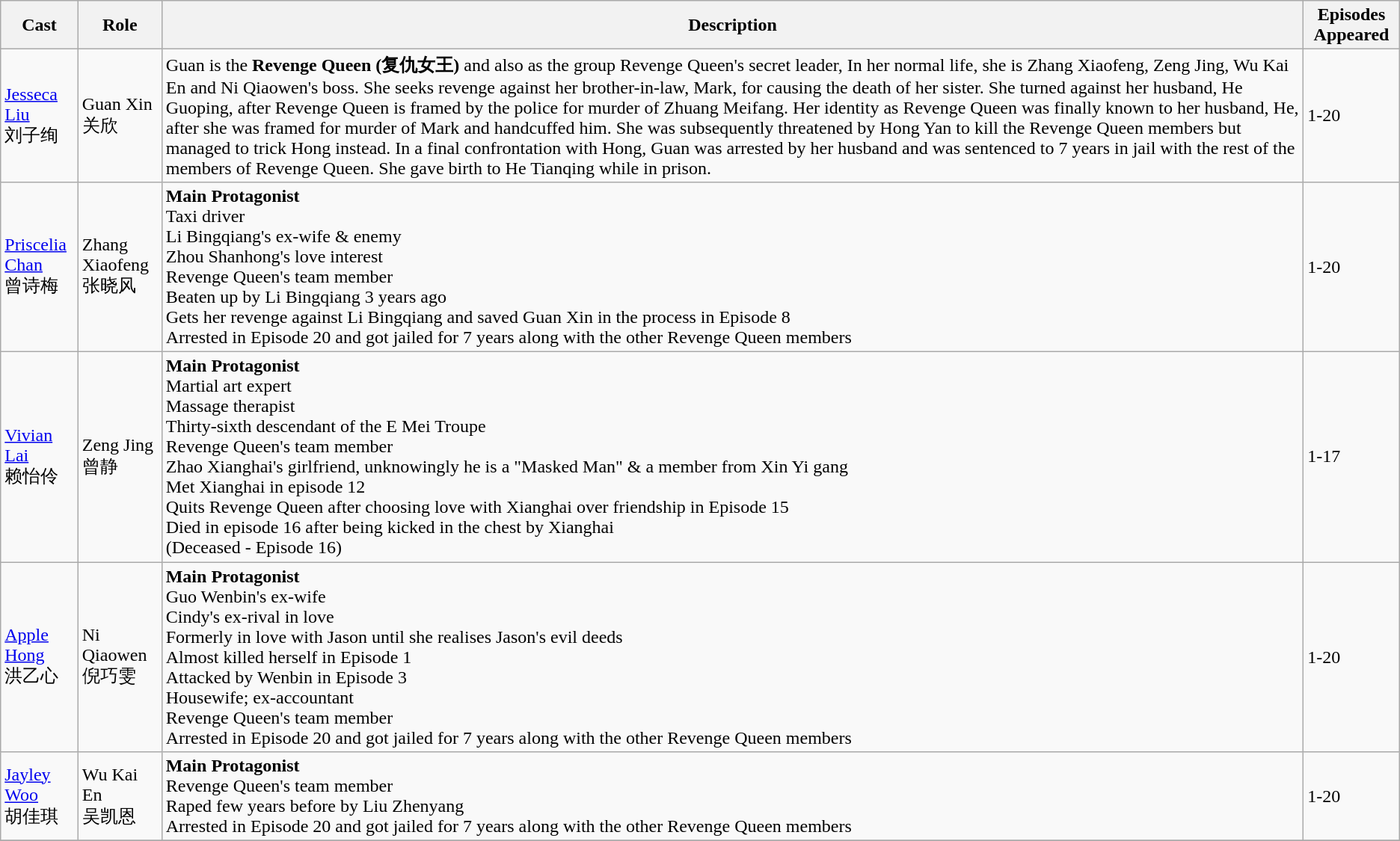<table class="wikitable">
<tr>
<th>Cast</th>
<th>Role</th>
<th>Description</th>
<th>Episodes Appeared</th>
</tr>
<tr>
<td><a href='#'>Jesseca Liu</a> <br> 刘子绚</td>
<td>Guan Xin <br> 关欣</td>
<td>Guan is the <strong>Revenge Queen (复仇女王)</strong> and also as the group Revenge Queen's secret leader, In her normal life, she is Zhang Xiaofeng, Zeng Jing, Wu Kai En and Ni Qiaowen's boss. She seeks revenge against her brother-in-law, Mark, for causing the death of her sister. She turned against her husband, He Guoping, after Revenge Queen is framed by the police for murder of Zhuang Meifang. Her identity as Revenge Queen was finally known to her husband, He, after she was framed for murder of Mark and handcuffed him. She was subsequently threatened by Hong Yan to kill the Revenge Queen members but managed to  trick Hong instead. In a final confrontation with Hong, Guan was arrested by her husband and was sentenced to 7 years in jail with the rest of the members of Revenge Queen. She gave birth to He Tianqing while in prison.</td>
<td>1-20</td>
</tr>
<tr>
<td><a href='#'>Priscelia Chan</a> <br> 曾诗梅</td>
<td>Zhang Xiaofeng <br> 张晓风</td>
<td><strong>Main Protagonist</strong> <br> Taxi driver <br> Li Bingqiang's ex-wife & enemy <br> Zhou Shanhong's love interest <br> Revenge Queen's team member <br> Beaten up by Li Bingqiang 3 years ago <br> Gets her revenge against Li Bingqiang and saved Guan Xin in the process in Episode 8 <br> Arrested in Episode 20 and got jailed for 7 years along with the other Revenge Queen members</td>
<td>1-20</td>
</tr>
<tr>
<td><a href='#'>Vivian Lai</a> <br> 赖怡伶</td>
<td>Zeng Jing <br> 曾静</td>
<td><strong>Main Protagonist</strong> <br> Martial art expert <br> Massage therapist <br> Thirty-sixth descendant of the E Mei Troupe <br> Revenge Queen's team member <br> Zhao Xianghai's girlfriend, unknowingly he is a "Masked Man" & a member from Xin Yi gang <br> Met Xianghai in episode 12 <br> Quits Revenge Queen after choosing love with Xianghai over friendship in Episode 15 <br> Died in episode 16 after being kicked in the chest by Xianghai <br> (Deceased - Episode 16)</td>
<td>1-17</td>
</tr>
<tr>
<td><a href='#'>Apple Hong</a> <br> 洪乙心</td>
<td>Ni Qiaowen <br> 倪巧雯</td>
<td><strong>Main Protagonist</strong> <br> Guo Wenbin's ex-wife <br> Cindy's ex-rival in love <br> Formerly in love with Jason until she realises Jason's evil deeds <br> Almost killed herself in Episode 1 <br> Attacked by Wenbin in Episode 3 <br> Housewife; ex-accountant <br> Revenge Queen's team member <br> Arrested in Episode 20 and got jailed for 7 years along with the other Revenge Queen members</td>
<td>1-20</td>
</tr>
<tr>
<td><a href='#'>Jayley Woo</a> <br> 胡佳琪</td>
<td>Wu Kai En <br> 吴凯恩</td>
<td><strong>Main Protagonist</strong> <br> Revenge Queen's team member <br> Raped few years before by Liu Zhenyang <br> Arrested in Episode 20 and got jailed for 7 years along with the other Revenge Queen members</td>
<td>1-20</td>
</tr>
<tr>
</tr>
</table>
